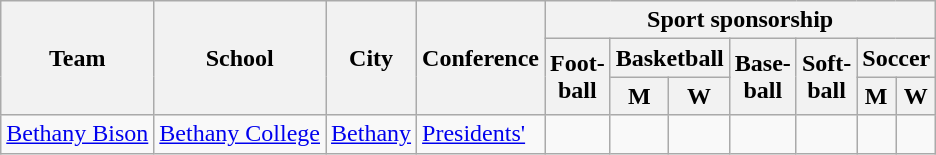<table class="sortable wikitable">
<tr>
<th rowspan=3>Team</th>
<th rowspan=3>School</th>
<th rowspan=3>City</th>
<th rowspan=3>Conference</th>
<th colspan=7>Sport sponsorship</th>
</tr>
<tr>
<th rowspan=2>Foot-<br>ball</th>
<th colspan=2>Basketball</th>
<th rowspan=2>Base-<br>ball</th>
<th rowspan=2>Soft-<br>ball</th>
<th colspan=2>Soccer</th>
</tr>
<tr>
<th>M</th>
<th>W</th>
<th>M</th>
<th>W</th>
</tr>
<tr>
<td><a href='#'>Bethany Bison</a></td>
<td><a href='#'>Bethany College</a></td>
<td><a href='#'>Bethany</a></td>
<td><a href='#'>Presidents'</a></td>
<td></td>
<td></td>
<td></td>
<td></td>
<td></td>
<td></td>
<td></td>
</tr>
</table>
